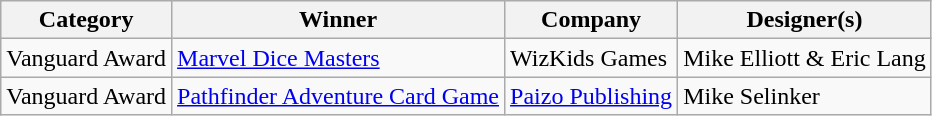<table class="wikitable">
<tr>
<th>Category</th>
<th>Winner</th>
<th>Company</th>
<th>Designer(s)</th>
</tr>
<tr>
<td>Vanguard Award</td>
<td><a href='#'>Marvel Dice Masters</a></td>
<td>WizKids Games</td>
<td>Mike Elliott & Eric Lang</td>
</tr>
<tr>
<td>Vanguard Award</td>
<td><a href='#'>Pathfinder Adventure Card Game</a></td>
<td><a href='#'>Paizo Publishing</a></td>
<td>Mike Selinker</td>
</tr>
</table>
